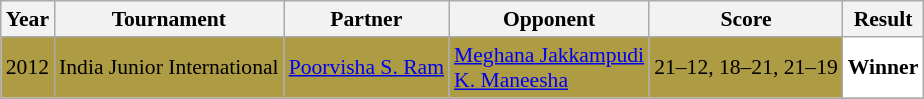<table class="sortable wikitable" style="font-size: 90%;">
<tr>
<th>Year</th>
<th>Tournament</th>
<th>Partner</th>
<th>Opponent</th>
<th>Score</th>
<th>Result</th>
</tr>
<tr style="background:#AE9C45">
<td align="center">2012</td>
<td align="left">India Junior International</td>
<td align="left"> <a href='#'>Poorvisha S. Ram</a></td>
<td align="left"> <a href='#'>Meghana Jakkampudi</a><br> <a href='#'>K. Maneesha</a></td>
<td align="left">21–12, 18–21, 21–19</td>
<td style="text-align:left; background:white"> <strong>Winner</strong></td>
</tr>
</table>
